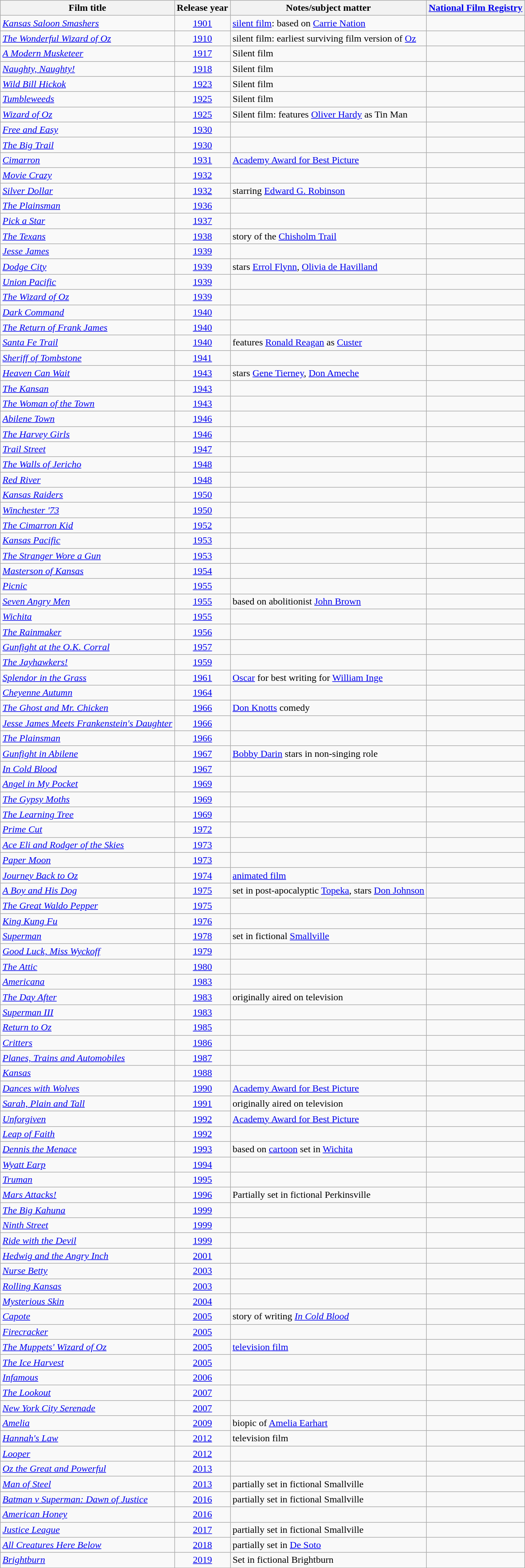<table class="wikitable sortable" border="1">
<tr>
<th scope="col">Film title</th>
<th scope="col">Release year</th>
<th scope="col"  class="unsortable">Notes/subject matter</th>
<th scope="col"><a href='#'>National Film Registry</a></th>
</tr>
<tr>
<td><em><a href='#'>Kansas Saloon Smashers</a></em></td>
<td align=center><a href='#'>1901</a></td>
<td><a href='#'>silent film</a>: based on <a href='#'>Carrie Nation</a></td>
<td></td>
</tr>
<tr>
<td><em><a href='#'>The Wonderful Wizard of Oz</a></em></td>
<td align=center><a href='#'>1910</a></td>
<td>silent film: earliest surviving film version of <a href='#'>Oz</a></td>
<td></td>
</tr>
<tr>
<td><em><a href='#'>A Modern Musketeer</a></em></td>
<td align=center><a href='#'>1917</a></td>
<td>Silent film</td>
<td></td>
</tr>
<tr>
<td><em><a href='#'>Naughty, Naughty!</a></em></td>
<td align=center><a href='#'>1918</a></td>
<td>Silent film</td>
<td></td>
</tr>
<tr>
<td><em><a href='#'>Wild Bill Hickok</a></em></td>
<td align=center><a href='#'>1923</a></td>
<td>Silent film</td>
<td></td>
</tr>
<tr>
<td><em><a href='#'>Tumbleweeds</a></em></td>
<td align=center><a href='#'>1925</a></td>
<td>Silent film</td>
<td></td>
</tr>
<tr>
<td><em><a href='#'>Wizard of Oz</a></em></td>
<td align=center><a href='#'>1925</a></td>
<td>Silent film: features <a href='#'>Oliver Hardy</a> as Tin Man</td>
<td></td>
</tr>
<tr>
<td><em><a href='#'>Free and Easy</a></em></td>
<td align=center><a href='#'>1930</a></td>
<td></td>
<td></td>
</tr>
<tr>
<td><em><a href='#'>The Big Trail</a></em></td>
<td align=center><a href='#'>1930</a></td>
<td></td>
<td align=center></td>
</tr>
<tr>
<td><em><a href='#'>Cimarron</a></em></td>
<td align=center><a href='#'>1931</a></td>
<td><a href='#'>Academy Award for Best Picture</a></td>
<td></td>
</tr>
<tr>
<td><em><a href='#'>Movie Crazy</a></em></td>
<td align=center><a href='#'>1932</a></td>
<td></td>
<td></td>
</tr>
<tr>
<td><em><a href='#'>Silver Dollar</a></em></td>
<td align=center><a href='#'>1932</a></td>
<td>starring <a href='#'>Edward G. Robinson</a></td>
<td></td>
</tr>
<tr>
<td><em><a href='#'>The Plainsman</a></em></td>
<td align=center><a href='#'>1936</a></td>
<td></td>
<td></td>
</tr>
<tr>
<td><em><a href='#'>Pick a Star</a></em></td>
<td align=center><a href='#'>1937</a></td>
<td></td>
<td></td>
</tr>
<tr>
<td><em><a href='#'>The Texans</a></em></td>
<td align=center><a href='#'>1938</a></td>
<td>story of the <a href='#'>Chisholm Trail</a></td>
<td></td>
</tr>
<tr>
<td><em><a href='#'>Jesse James</a></em></td>
<td align=center><a href='#'>1939</a></td>
<td></td>
<td></td>
</tr>
<tr>
<td><em><a href='#'>Dodge City</a></em></td>
<td align=center><a href='#'>1939</a></td>
<td>stars <a href='#'>Errol Flynn</a>, <a href='#'>Olivia de Havilland</a></td>
<td></td>
</tr>
<tr>
<td><em><a href='#'>Union Pacific</a></em></td>
<td align=center><a href='#'>1939</a></td>
<td></td>
<td></td>
</tr>
<tr>
<td><em><a href='#'>The Wizard of Oz</a></em></td>
<td align=center><a href='#'>1939</a></td>
<td></td>
<td align=center></td>
</tr>
<tr>
<td><em><a href='#'>Dark Command</a></em></td>
<td align=center><a href='#'>1940</a></td>
<td></td>
<td></td>
</tr>
<tr>
<td><em><a href='#'>The Return of Frank James</a></em></td>
<td align=center><a href='#'>1940</a></td>
<td></td>
<td></td>
</tr>
<tr>
<td><em><a href='#'>Santa Fe Trail</a></em></td>
<td align=center><a href='#'>1940</a></td>
<td>features <a href='#'>Ronald Reagan</a> as <a href='#'>Custer</a></td>
<td></td>
</tr>
<tr>
<td><em><a href='#'>Sheriff of Tombstone</a></em></td>
<td align=center><a href='#'>1941</a></td>
<td></td>
<td></td>
</tr>
<tr>
<td><em><a href='#'>Heaven Can Wait</a></em></td>
<td align=center><a href='#'>1943</a></td>
<td>stars <a href='#'>Gene Tierney</a>, <a href='#'>Don Ameche</a></td>
<td></td>
</tr>
<tr>
<td><em><a href='#'>The Kansan</a></em></td>
<td align=center><a href='#'>1943</a></td>
<td></td>
<td></td>
</tr>
<tr>
<td><em><a href='#'>The Woman of the Town</a></em></td>
<td align=center><a href='#'>1943</a></td>
<td></td>
<td></td>
</tr>
<tr>
<td><em><a href='#'>Abilene Town</a></em></td>
<td align=center><a href='#'>1946</a></td>
<td></td>
<td></td>
</tr>
<tr>
<td><em><a href='#'>The Harvey Girls</a></em></td>
<td align=center><a href='#'>1946</a></td>
<td></td>
<td></td>
</tr>
<tr>
<td><em><a href='#'>Trail Street</a></em></td>
<td align=center><a href='#'>1947</a></td>
<td></td>
<td></td>
</tr>
<tr>
<td><em><a href='#'>The Walls of Jericho</a></em></td>
<td align=center><a href='#'>1948</a></td>
<td></td>
<td></td>
</tr>
<tr>
<td><em><a href='#'>Red River</a></em></td>
<td align=center><a href='#'>1948</a></td>
<td></td>
<td align=center></td>
</tr>
<tr>
<td><em><a href='#'>Kansas Raiders</a></em></td>
<td align=center><a href='#'>1950</a></td>
<td></td>
<td></td>
</tr>
<tr>
<td><em><a href='#'>Winchester '73</a></em></td>
<td align=center><a href='#'>1950</a></td>
<td></td>
<td align=center></td>
</tr>
<tr>
<td><em><a href='#'>The Cimarron Kid</a></em></td>
<td align=center><a href='#'>1952</a></td>
<td></td>
<td></td>
</tr>
<tr>
<td><em><a href='#'>Kansas Pacific</a></em></td>
<td align=center><a href='#'>1953</a></td>
<td></td>
<td></td>
</tr>
<tr>
<td><em><a href='#'>The Stranger Wore a Gun</a></em></td>
<td align=center><a href='#'>1953</a></td>
<td></td>
<td></td>
</tr>
<tr>
<td><em><a href='#'>Masterson of Kansas</a></em></td>
<td align=center><a href='#'>1954</a></td>
<td></td>
<td></td>
</tr>
<tr>
<td><em><a href='#'>Picnic</a></em></td>
<td align=center><a href='#'>1955</a></td>
<td></td>
<td></td>
</tr>
<tr>
<td><em><a href='#'>Seven Angry Men</a></em></td>
<td align=center><a href='#'>1955</a></td>
<td>based on abolitionist <a href='#'>John Brown</a></td>
<td></td>
</tr>
<tr>
<td><em><a href='#'>Wichita</a></em></td>
<td align=center><a href='#'>1955</a></td>
<td></td>
<td></td>
</tr>
<tr>
<td><em><a href='#'>The Rainmaker</a></em></td>
<td align=center><a href='#'>1956</a></td>
<td></td>
<td></td>
</tr>
<tr>
<td><em><a href='#'>Gunfight at the O.K. Corral</a></em></td>
<td align=center><a href='#'>1957</a></td>
<td></td>
<td></td>
</tr>
<tr>
<td><em><a href='#'>The Jayhawkers!</a></em></td>
<td align=center><a href='#'>1959</a></td>
<td></td>
<td></td>
</tr>
<tr>
<td><em><a href='#'>Splendor in the Grass</a></em></td>
<td align=center><a href='#'>1961</a></td>
<td><a href='#'>Oscar</a> for best writing for <a href='#'>William Inge</a></td>
<td></td>
</tr>
<tr>
<td><em><a href='#'>Cheyenne Autumn</a></em></td>
<td align=center><a href='#'>1964</a></td>
<td></td>
<td></td>
</tr>
<tr>
<td><em><a href='#'>The Ghost and Mr. Chicken</a></em></td>
<td align=center><a href='#'>1966</a></td>
<td><a href='#'>Don Knotts</a> comedy</td>
<td></td>
</tr>
<tr>
<td><em><a href='#'>Jesse James Meets Frankenstein's Daughter</a></em></td>
<td align=center><a href='#'>1966</a></td>
<td></td>
<td></td>
</tr>
<tr>
<td><em><a href='#'>The Plainsman</a></em></td>
<td align=center><a href='#'>1966</a></td>
<td></td>
<td></td>
</tr>
<tr>
<td><em><a href='#'>Gunfight in Abilene</a></em></td>
<td align=center><a href='#'>1967</a></td>
<td><a href='#'>Bobby Darin</a> stars in non-singing role</td>
<td></td>
</tr>
<tr>
<td><em><a href='#'>In Cold Blood</a></em></td>
<td align=center><a href='#'>1967</a></td>
<td></td>
<td align=center></td>
</tr>
<tr>
<td><em><a href='#'>Angel in My Pocket</a></em></td>
<td align=center><a href='#'>1969</a></td>
<td></td>
<td></td>
</tr>
<tr>
<td><em><a href='#'>The Gypsy Moths</a></em></td>
<td align=center><a href='#'>1969</a></td>
<td></td>
<td></td>
</tr>
<tr>
<td><em><a href='#'>The Learning Tree</a></em></td>
<td align=center><a href='#'>1969</a></td>
<td></td>
<td align=center></td>
</tr>
<tr>
<td><em><a href='#'>Prime Cut</a></em></td>
<td align=center><a href='#'>1972</a></td>
<td></td>
<td></td>
</tr>
<tr>
<td><em><a href='#'>Ace Eli and Rodger of the Skies</a></em></td>
<td align=center><a href='#'>1973</a></td>
<td></td>
<td></td>
</tr>
<tr>
<td><em><a href='#'>Paper Moon</a></em></td>
<td align=center><a href='#'>1973</a></td>
<td></td>
<td></td>
</tr>
<tr>
<td><em><a href='#'>Journey Back to Oz</a></em></td>
<td align=center><a href='#'>1974</a></td>
<td><a href='#'>animated film</a></td>
<td></td>
</tr>
<tr>
<td><em><a href='#'>A Boy and His Dog</a></em></td>
<td align=center><a href='#'>1975</a></td>
<td>set in post-apocalyptic <a href='#'>Topeka</a>, stars <a href='#'>Don Johnson</a></td>
<td></td>
</tr>
<tr>
<td><em><a href='#'>The Great Waldo Pepper</a></em></td>
<td align=center><a href='#'>1975</a></td>
<td></td>
<td></td>
</tr>
<tr>
<td><em><a href='#'>King Kung Fu</a></em></td>
<td align=center><a href='#'>1976</a></td>
<td></td>
<td></td>
</tr>
<tr>
<td><em><a href='#'>Superman</a></em></td>
<td align=center><a href='#'>1978</a></td>
<td>set in fictional <a href='#'>Smallville</a></td>
<td align=center></td>
</tr>
<tr>
<td><em><a href='#'>Good Luck, Miss Wyckoff</a></em></td>
<td align=center><a href='#'>1979</a></td>
<td></td>
<td></td>
</tr>
<tr>
<td><em><a href='#'>The Attic</a></em></td>
<td align=center><a href='#'>1980</a></td>
<td></td>
<td></td>
</tr>
<tr>
<td><em><a href='#'>Americana</a></em></td>
<td align=center><a href='#'>1983</a></td>
<td></td>
<td></td>
</tr>
<tr>
<td><em><a href='#'>The Day After</a></em></td>
<td align=center><a href='#'>1983</a></td>
<td>originally aired on television</td>
<td></td>
</tr>
<tr>
<td><em><a href='#'>Superman III</a></em></td>
<td align=center><a href='#'>1983</a></td>
<td></td>
<td></td>
</tr>
<tr>
<td><em><a href='#'>Return to Oz</a></em></td>
<td align=center><a href='#'>1985</a></td>
<td></td>
<td></td>
</tr>
<tr>
<td><em><a href='#'>Critters</a></em></td>
<td align=center><a href='#'>1986</a></td>
<td></td>
<td></td>
</tr>
<tr>
<td><em><a href='#'>Planes, Trains and Automobiles</a></em></td>
<td align=center><a href='#'>1987</a></td>
<td></td>
<td></td>
</tr>
<tr>
<td><em><a href='#'>Kansas</a></em></td>
<td align=center><a href='#'>1988</a></td>
<td></td>
<td></td>
</tr>
<tr>
<td><em><a href='#'>Dances with Wolves</a></em></td>
<td align=center><a href='#'>1990</a></td>
<td><a href='#'>Academy Award for Best Picture</a></td>
<td align=center></td>
</tr>
<tr>
<td><em><a href='#'>Sarah, Plain and Tall</a></em></td>
<td align=center><a href='#'>1991</a></td>
<td>originally aired on television</td>
<td></td>
</tr>
<tr>
<td><em><a href='#'>Unforgiven</a></em></td>
<td align=center><a href='#'>1992</a></td>
<td><a href='#'>Academy Award for Best Picture</a></td>
<td align=center></td>
</tr>
<tr>
<td><em><a href='#'>Leap of Faith</a></em></td>
<td align=center><a href='#'>1992</a></td>
<td></td>
<td></td>
</tr>
<tr>
<td><em><a href='#'>Dennis the Menace</a></em></td>
<td align=center><a href='#'>1993</a></td>
<td>based on <a href='#'>cartoon</a> set in <a href='#'>Wichita</a></td>
<td></td>
</tr>
<tr>
<td><em><a href='#'>Wyatt Earp</a></em></td>
<td align=center><a href='#'>1994</a></td>
<td></td>
<td></td>
</tr>
<tr>
<td><em><a href='#'>Truman</a></em></td>
<td align=center><a href='#'>1995</a></td>
<td></td>
<td></td>
</tr>
<tr>
<td><em><a href='#'>Mars Attacks!</a></em></td>
<td align=center><a href='#'>1996</a></td>
<td>Partially set in fictional Perkinsville</td>
<td></td>
</tr>
<tr>
<td><em><a href='#'>The Big Kahuna</a></em></td>
<td align=center><a href='#'>1999</a></td>
<td></td>
<td></td>
</tr>
<tr>
<td><em><a href='#'>Ninth Street</a></em></td>
<td align=center><a href='#'>1999</a></td>
<td></td>
<td></td>
</tr>
<tr>
<td><em><a href='#'>Ride with the Devil</a></em></td>
<td align=center><a href='#'>1999</a></td>
<td></td>
<td></td>
</tr>
<tr>
<td><em><a href='#'>Hedwig and the Angry Inch</a></em></td>
<td align=center><a href='#'>2001</a></td>
<td></td>
<td></td>
</tr>
<tr>
<td><em><a href='#'>Nurse Betty</a></em></td>
<td align=center><a href='#'>2003</a></td>
<td></td>
<td></td>
</tr>
<tr>
<td><em><a href='#'>Rolling Kansas</a></em></td>
<td align=center><a href='#'>2003</a></td>
<td></td>
<td></td>
</tr>
<tr>
<td><em><a href='#'>Mysterious Skin</a></em></td>
<td align=center><a href='#'>2004</a></td>
<td></td>
<td></td>
</tr>
<tr>
<td><em><a href='#'>Capote</a></em></td>
<td align=center><a href='#'>2005</a></td>
<td>story of writing <em><a href='#'>In Cold Blood</a></em></td>
<td></td>
</tr>
<tr>
<td><em><a href='#'>Firecracker</a></em></td>
<td align=center><a href='#'>2005</a></td>
<td></td>
<td></td>
</tr>
<tr>
<td><em><a href='#'>The Muppets' Wizard of Oz</a></em></td>
<td align=center><a href='#'>2005</a></td>
<td><a href='#'>television film</a></td>
<td></td>
</tr>
<tr>
<td><em><a href='#'>The Ice Harvest</a></em></td>
<td align=center><a href='#'>2005</a></td>
<td></td>
<td></td>
</tr>
<tr>
<td><em><a href='#'>Infamous</a></em></td>
<td align=center><a href='#'>2006</a></td>
<td></td>
<td></td>
</tr>
<tr>
<td><em><a href='#'>The Lookout</a></em></td>
<td align=center><a href='#'>2007</a></td>
<td></td>
<td></td>
</tr>
<tr>
<td><em><a href='#'>New York City Serenade</a></em></td>
<td align=center><a href='#'>2007</a></td>
<td></td>
<td></td>
</tr>
<tr>
<td><em><a href='#'>Amelia</a></em></td>
<td align=center><a href='#'>2009</a></td>
<td>biopic of <a href='#'>Amelia Earhart</a></td>
<td></td>
</tr>
<tr>
<td><em><a href='#'>Hannah's Law</a></em></td>
<td align=center><a href='#'>2012</a></td>
<td>television film</td>
<td></td>
</tr>
<tr>
<td><em><a href='#'>Looper</a></em></td>
<td align=center><a href='#'>2012</a></td>
<td></td>
<td></td>
</tr>
<tr>
<td><em><a href='#'>Oz the Great and Powerful</a></em></td>
<td align=center><a href='#'>2013</a></td>
<td></td>
<td></td>
</tr>
<tr>
<td><em><a href='#'>Man of Steel</a></em></td>
<td align=center><a href='#'>2013</a></td>
<td>partially set in fictional Smallville</td>
<td></td>
</tr>
<tr>
<td><em><a href='#'>Batman v Superman: Dawn of Justice</a></em></td>
<td align=center><a href='#'>2016</a></td>
<td>partially set in fictional Smallville</td>
<td></td>
</tr>
<tr>
<td><em><a href='#'>American Honey</a></em></td>
<td align=center><a href='#'>2016</a></td>
<td></td>
<td></td>
</tr>
<tr>
<td><em><a href='#'>Justice League</a></em></td>
<td align=center><a href='#'>2017</a></td>
<td>partially set in fictional Smallville</td>
<td></td>
</tr>
<tr>
<td><em><a href='#'>All Creatures Here Below</a></em></td>
<td align=center><a href='#'>2018</a></td>
<td>partially set in <a href='#'>De Soto</a></td>
<td></td>
</tr>
<tr>
<td><em><a href='#'>Brightburn</a></em></td>
<td align=center><a href='#'>2019</a></td>
<td>Set in fictional Brightburn</td>
<td></td>
</tr>
</table>
